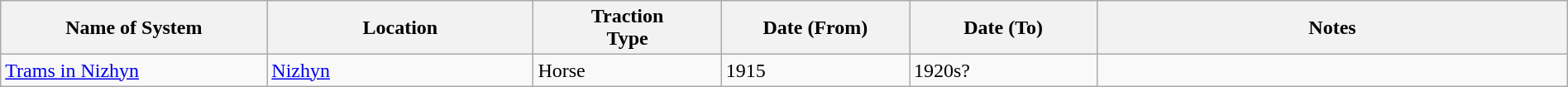<table class="wikitable" style="width:100%;">
<tr>
<th style="width:17%;">Name of System</th>
<th style="width:17%;">Location</th>
<th style="width:12%;">Traction<br>Type</th>
<th style="width:12%;">Date (From)</th>
<th style="width:12%;">Date (To)</th>
<th style="width:30%;">Notes</th>
</tr>
<tr>
<td><a href='#'>Trams in Nizhyn</a></td>
<td><a href='#'>Nizhyn</a></td>
<td>Horse</td>
<td>1915</td>
<td>1920s?</td>
<td> </td>
</tr>
</table>
